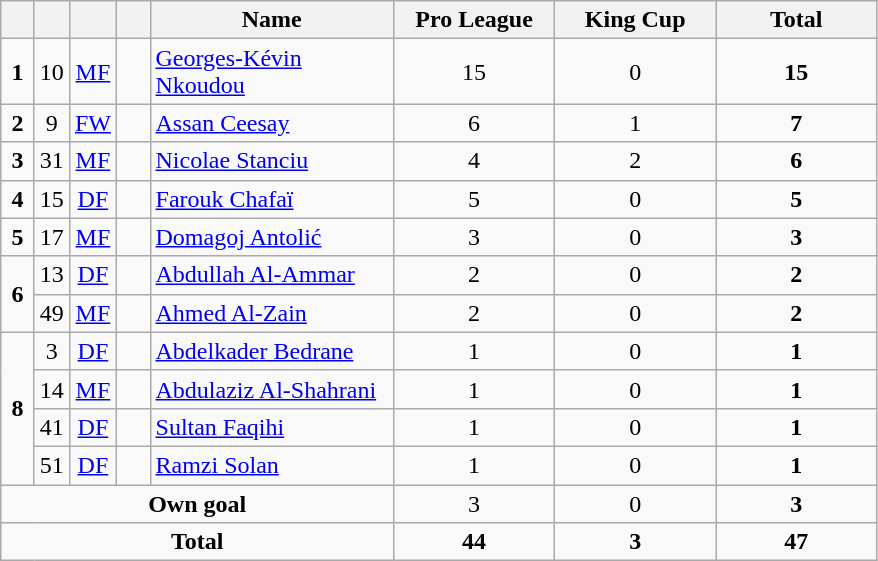<table class="wikitable" style="text-align:center">
<tr>
<th width=15></th>
<th width=15></th>
<th width=15></th>
<th width=15></th>
<th width=155>Name</th>
<th width=100>Pro League</th>
<th width=100>King Cup</th>
<th width=100>Total</th>
</tr>
<tr>
<td><strong>1</strong></td>
<td>10</td>
<td><a href='#'>MF</a></td>
<td></td>
<td align=left><a href='#'>Georges-Kévin Nkoudou</a></td>
<td>15</td>
<td>0</td>
<td><strong>15</strong></td>
</tr>
<tr>
<td><strong>2</strong></td>
<td>9</td>
<td><a href='#'>FW</a></td>
<td></td>
<td align=left><a href='#'>Assan Ceesay</a></td>
<td>6</td>
<td>1</td>
<td><strong>7</strong></td>
</tr>
<tr>
<td><strong>3</strong></td>
<td>31</td>
<td><a href='#'>MF</a></td>
<td></td>
<td align=left><a href='#'>Nicolae Stanciu</a></td>
<td>4</td>
<td>2</td>
<td><strong>6</strong></td>
</tr>
<tr>
<td><strong>4</strong></td>
<td>15</td>
<td><a href='#'>DF</a></td>
<td></td>
<td align=left><a href='#'>Farouk Chafaï</a></td>
<td>5</td>
<td>0</td>
<td><strong>5</strong></td>
</tr>
<tr>
<td><strong>5</strong></td>
<td>17</td>
<td><a href='#'>MF</a></td>
<td></td>
<td align=left><a href='#'>Domagoj Antolić</a></td>
<td>3</td>
<td>0</td>
<td><strong>3</strong></td>
</tr>
<tr>
<td rowspan=2><strong>6</strong></td>
<td>13</td>
<td><a href='#'>DF</a></td>
<td></td>
<td align=left><a href='#'>Abdullah Al-Ammar</a></td>
<td>2</td>
<td>0</td>
<td><strong>2</strong></td>
</tr>
<tr>
<td>49</td>
<td><a href='#'>MF</a></td>
<td></td>
<td align=left><a href='#'>Ahmed Al-Zain</a></td>
<td>2</td>
<td>0</td>
<td><strong>2</strong></td>
</tr>
<tr>
<td rowspan=4><strong>8</strong></td>
<td>3</td>
<td><a href='#'>DF</a></td>
<td></td>
<td align=left><a href='#'>Abdelkader Bedrane</a></td>
<td>1</td>
<td>0</td>
<td><strong>1</strong></td>
</tr>
<tr>
<td>14</td>
<td><a href='#'>MF</a></td>
<td></td>
<td align=left><a href='#'>Abdulaziz Al-Shahrani</a></td>
<td>1</td>
<td>0</td>
<td><strong>1</strong></td>
</tr>
<tr>
<td>41</td>
<td><a href='#'>DF</a></td>
<td></td>
<td align=left><a href='#'>Sultan Faqihi</a></td>
<td>1</td>
<td>0</td>
<td><strong>1</strong></td>
</tr>
<tr>
<td>51</td>
<td><a href='#'>DF</a></td>
<td></td>
<td align=left><a href='#'>Ramzi Solan</a></td>
<td>1</td>
<td>0</td>
<td><strong>1</strong></td>
</tr>
<tr>
<td colspan=5><strong>Own goal</strong></td>
<td>3</td>
<td>0</td>
<td><strong>3</strong></td>
</tr>
<tr>
<td colspan=5><strong>Total</strong></td>
<td><strong>44</strong></td>
<td><strong>3</strong></td>
<td><strong>47</strong></td>
</tr>
</table>
